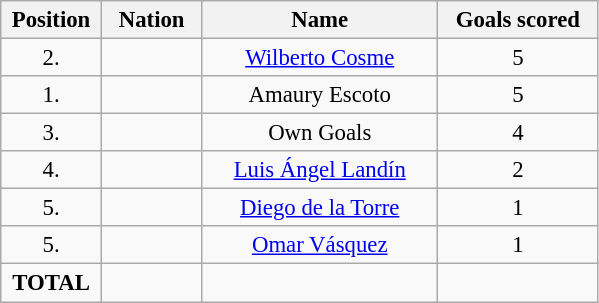<table class="wikitable" style="font-size: 95%; text-align: center;">
<tr>
<th width=60>Position</th>
<th width=60>Nation</th>
<th width=150>Name</th>
<th width=100>Goals scored</th>
</tr>
<tr>
<td>2.</td>
<td></td>
<td><a href='#'>Wilberto Cosme</a></td>
<td>5</td>
</tr>
<tr>
<td>1.</td>
<td></td>
<td>Amaury Escoto</td>
<td>5</td>
</tr>
<tr>
<td>3.</td>
<td></td>
<td>Own Goals</td>
<td>4</td>
</tr>
<tr>
<td>4.</td>
<td></td>
<td><a href='#'>Luis Ángel Landín</a></td>
<td>2</td>
</tr>
<tr>
<td>5.</td>
<td></td>
<td><a href='#'>Diego de la Torre</a></td>
<td>1</td>
</tr>
<tr>
<td>5.</td>
<td></td>
<td><a href='#'>Omar Vásquez</a></td>
<td>1</td>
</tr>
<tr>
<td><strong>TOTAL</strong></td>
<td></td>
<td></td>
<td></td>
</tr>
</table>
